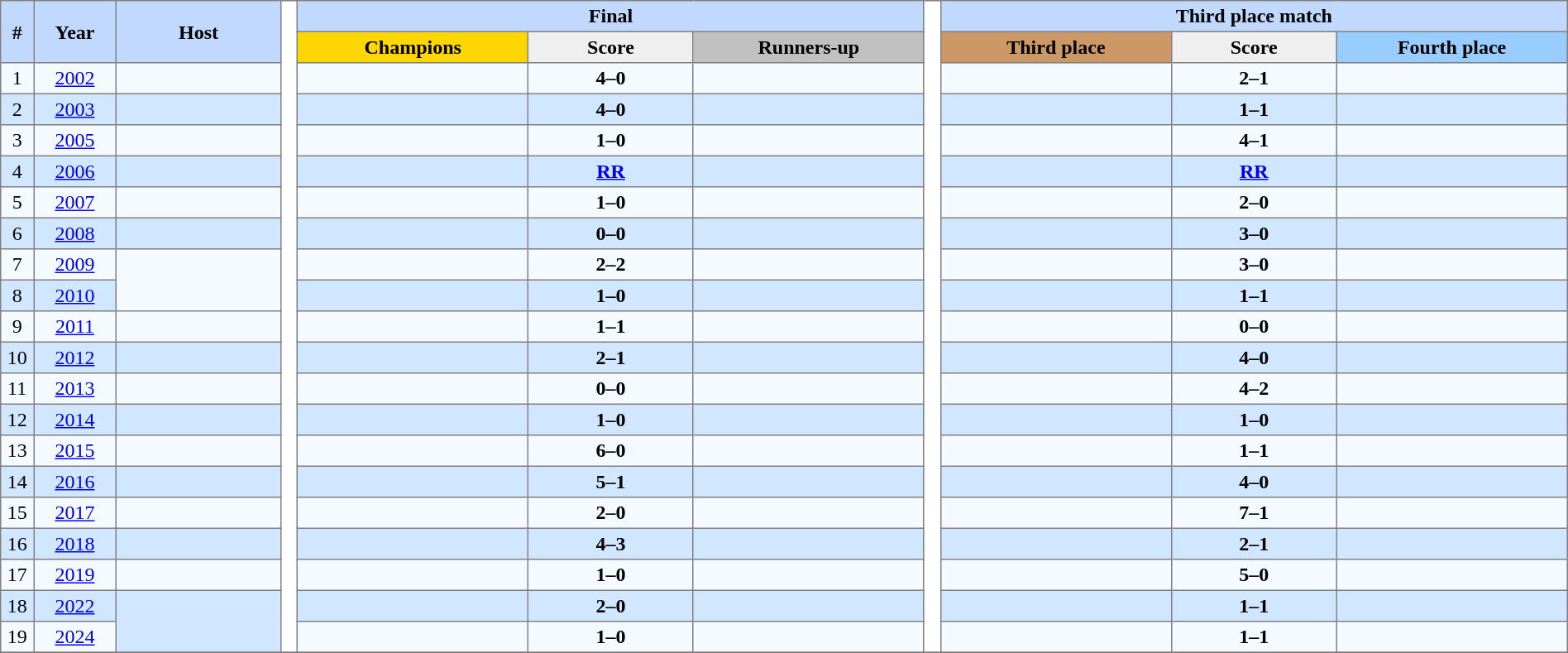<table border=1 style="border-collapse:collapse; text-align:center;" cellpadding=3 cellspacing=0 width=100%>
<tr bgcolor=#C1D8FF>
<th rowspan=2 width=2%>#</th>
<th rowspan=2 width=5%>Year</th>
<th rowspan=2 width=10%>Host</th>
<th width=1% rowspan=21 bgcolor=ffffff></th>
<th colspan=3>Final</th>
<th width=1% rowspan=21 bgcolor=ffffff></th>
<th colspan=3>Third place match</th>
</tr>
<tr bgcolor=#EFEFEF>
<th width=14% bgcolor=gold>Champions</th>
<th width=10%>Score</th>
<th width=14% bgcolor=silver>Runners-up</th>
<th width=14% bgcolor=cc9966>Third place</th>
<th width=10%>Score</th>
<th width=14% bgcolor=9acdff>Fourth place</th>
</tr>
<tr align=center bgcolor=#F5FAFF>
<td>1</td>
<td><a href='#'>2002</a></td>
<td align=left><br></td>
<td><strong></strong></td>
<td><strong>4–0</strong></td>
<td></td>
<td></td>
<td><strong>2–1</strong></td>
<td></td>
</tr>
<tr align=center bgcolor=#D0E7FF>
<td>2</td>
<td><a href='#'>2003</a></td>
<td align=left><br></td>
<td><strong></strong></td>
<td><strong>4–0</strong></td>
<td></td>
<td></td>
<td><strong>1–1</strong><br></td>
<td></td>
</tr>
<tr align=center bgcolor=#F5FAFF>
<td>3</td>
<td><a href='#'>2005</a></td>
<td align=left></td>
<td><strong></strong></td>
<td><strong>1–0</strong></td>
<td></td>
<td></td>
<td><strong>4–1</strong></td>
<td></td>
</tr>
<tr align=center bgcolor=#D0E7FF>
<td>4</td>
<td><a href='#'>2006</a></td>
<td align=left></td>
<td><strong></strong></td>
<td><strong><a href='#'>RR</a></strong></td>
<td></td>
<td></td>
<td><strong><a href='#'>RR</a></strong></td>
<td></td>
</tr>
<tr align=center bgcolor=#F5FAFF>
<td>5</td>
<td><a href='#'>2007</a></td>
<td align=left></td>
<td><strong></strong></td>
<td><strong>1–0</strong></td>
<td></td>
<td></td>
<td><strong>2–0</strong></td>
<td></td>
</tr>
<tr align=center bgcolor=#D0E7FF>
<td>6</td>
<td><a href='#'>2008</a></td>
<td align=left></td>
<td><strong></strong></td>
<td><strong>0–0</strong><br></td>
<td></td>
<td></td>
<td><strong>3–0</strong></td>
<td></td>
</tr>
<tr align=center bgcolor=#F5FAFF>
<td>7</td>
<td><a href='#'>2009</a></td>
<td rowspan="2" align="left"></td>
<td><strong></strong></td>
<td><strong>2–2</strong><br></td>
<td></td>
<td></td>
<td><strong>3–0</strong></td>
<td></td>
</tr>
<tr align=center bgcolor=#D0E7FF>
<td>8</td>
<td><a href='#'>2010</a></td>
<td><strong></strong></td>
<td><strong>1–0</strong></td>
<td></td>
<td></td>
<td><strong>1–1</strong><br></td>
<td></td>
</tr>
<tr align=center bgcolor=#F5FAFF>
<td>9</td>
<td><a href='#'>2011</a></td>
<td align=left></td>
<td><strong></strong></td>
<td><strong>1–1</strong><br></td>
<td></td>
<td></td>
<td><strong>0–0</strong><br></td>
<td></td>
</tr>
<tr align=center bgcolor=#D0E7FF>
<td>10</td>
<td><a href='#'>2012</a></td>
<td align=left></td>
<td><strong></strong></td>
<td><strong>2–1</strong></td>
<td></td>
<td></td>
<td><strong>4–0</strong></td>
<td></td>
</tr>
<tr align=center bgcolor=#F5FAFF>
<td>11</td>
<td><a href='#'>2013</a></td>
<td align=left></td>
<td><strong></strong></td>
<td><strong>0–0</strong><br></td>
<td></td>
<td></td>
<td><strong>4–2</strong></td>
<td></td>
</tr>
<tr align=center bgcolor=#D0E7FF>
<td>12</td>
<td><a href='#'>2014</a></td>
<td align=left></td>
<td><strong></strong></td>
<td><strong>1–0</strong></td>
<td></td>
<td></td>
<td><strong>1–0</strong></td>
<td></td>
</tr>
<tr align=center bgcolor=#F5FAFF>
<td>13</td>
<td><a href='#'>2015</a></td>
<td align=left></td>
<td><strong></strong></td>
<td><strong>6–0</strong></td>
<td></td>
<td></td>
<td><strong>1–1</strong><br></td>
<td></td>
</tr>
<tr align=center bgcolor=#D0E7FF>
<td>14</td>
<td><a href='#'>2016</a></td>
<td align=left></td>
<td><strong></strong></td>
<td><strong>5–1</strong></td>
<td></td>
<td></td>
<td><strong>4–0</strong></td>
<td></td>
</tr>
<tr align=center bgcolor=#F5FAFF>
<td>15</td>
<td><a href='#'>2017</a></td>
<td align=left></td>
<td><strong></strong></td>
<td><strong>2–0</strong></td>
<td></td>
<td></td>
<td><strong>7–1</strong></td>
<td></td>
</tr>
<tr align=center bgcolor=#D0E7FF>
<td>16</td>
<td><a href='#'>2018</a></td>
<td align=left></td>
<td><strong></strong></td>
<td><strong>4–3</strong></td>
<td></td>
<td></td>
<td><strong>2–1</strong></td>
<td></td>
</tr>
<tr align=center bgcolor=#F5FAFF>
<td>17</td>
<td><a href='#'>2019</a></td>
<td align=left></td>
<td><strong></strong></td>
<td><strong>1–0</strong></td>
<td></td>
<td></td>
<td><strong>5–0</strong></td>
<td></td>
</tr>
<tr align=center bgcolor=#D0E7FF>
<td>18</td>
<td><a href='#'>2022</a></td>
<td rowspan="2" align="left"></td>
<td><strong></strong></td>
<td><strong>2–0</strong></td>
<td></td>
<td></td>
<td><strong>1–1</strong><br></td>
<td></td>
</tr>
<tr align=center bgcolor=#F5FAFF>
<td>19</td>
<td><a href='#'>2024</a></td>
<td><strong></strong></td>
<td><strong>1–0</strong></td>
<td></td>
<td></td>
<td><strong>1–1</strong><br></td>
<td></td>
</tr>
<tr align=center bgcolor=#F5FAFF>
</tr>
</table>
